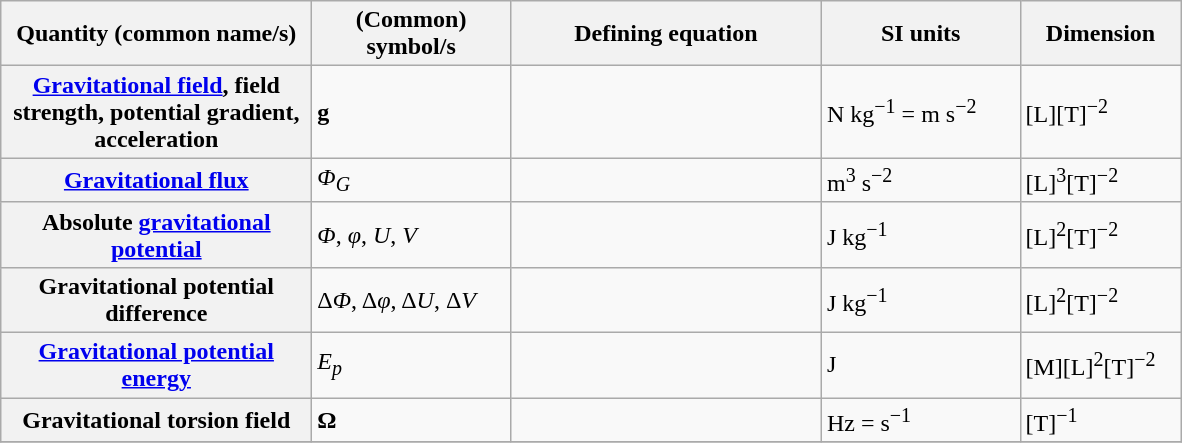<table class="wikitable">
<tr>
<th scope="col" width="200">Quantity (common name/s)</th>
<th scope="col" width="125">(Common) symbol/s</th>
<th scope="col" width="200">Defining equation</th>
<th scope="col" width="125">SI units</th>
<th scope="col" width="100">Dimension</th>
</tr>
<tr>
<th><a href='#'>Gravitational field</a>, field strength, potential gradient, acceleration</th>
<td><strong>g</strong></td>
<td></td>
<td>N kg<sup>−1</sup> = m s<sup>−2</sup></td>
<td>[L][T]<sup>−2</sup></td>
</tr>
<tr>
<th><a href='#'>Gravitational flux</a></th>
<td><em>Φ<sub>G</sub></em></td>
<td></td>
<td>m<sup>3</sup> s<sup>−2</sup></td>
<td>[L]<sup>3</sup>[T]<sup>−2</sup></td>
</tr>
<tr>
<th>Absolute <a href='#'>gravitational potential</a></th>
<td><em>Φ</em>, <em>φ</em>, <em>U</em>, <em>V</em></td>
<td></td>
<td>J kg<sup>−1</sup></td>
<td>[L]<sup>2</sup>[T]<sup>−2</sup></td>
</tr>
<tr>
<th>Gravitational potential difference</th>
<td>Δ<em>Φ</em>, Δ<em>φ</em>, Δ<em>U</em>, Δ<em>V</em></td>
<td></td>
<td>J kg<sup>−1</sup></td>
<td>[L]<sup>2</sup>[T]<sup>−2</sup></td>
</tr>
<tr>
<th><a href='#'>Gravitational potential energy</a></th>
<td><em>E<sub>p</sub></em></td>
<td></td>
<td>J</td>
<td>[M][L]<sup>2</sup>[T]<sup>−2</sup></td>
</tr>
<tr>
<th>Gravitational torsion field</th>
<td><strong>Ω</strong></td>
<td></td>
<td>Hz = s<sup>−1</sup></td>
<td>[T]<sup>−1</sup></td>
</tr>
<tr>
</tr>
</table>
